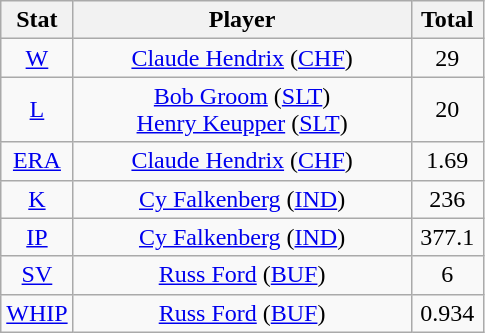<table class="wikitable" style="text-align:center;">
<tr>
<th style="width:15%;">Stat</th>
<th>Player</th>
<th style="width:15%;">Total</th>
</tr>
<tr>
<td><a href='#'>W</a></td>
<td><a href='#'>Claude Hendrix</a> (<a href='#'>CHF</a>)</td>
<td>29</td>
</tr>
<tr>
<td><a href='#'>L</a></td>
<td><a href='#'>Bob Groom</a> (<a href='#'>SLT</a>)<br><a href='#'>Henry Keupper</a> (<a href='#'>SLT</a>)</td>
<td>20</td>
</tr>
<tr>
<td><a href='#'>ERA</a></td>
<td><a href='#'>Claude Hendrix</a> (<a href='#'>CHF</a>)</td>
<td>1.69</td>
</tr>
<tr>
<td><a href='#'>K</a></td>
<td><a href='#'>Cy Falkenberg</a> (<a href='#'>IND</a>)</td>
<td>236</td>
</tr>
<tr>
<td><a href='#'>IP</a></td>
<td><a href='#'>Cy Falkenberg</a> (<a href='#'>IND</a>)</td>
<td>377.1</td>
</tr>
<tr>
<td><a href='#'>SV</a></td>
<td><a href='#'>Russ Ford</a> (<a href='#'>BUF</a>)</td>
<td>6</td>
</tr>
<tr>
<td><a href='#'>WHIP</a></td>
<td><a href='#'>Russ Ford</a> (<a href='#'>BUF</a>)</td>
<td>0.934</td>
</tr>
</table>
